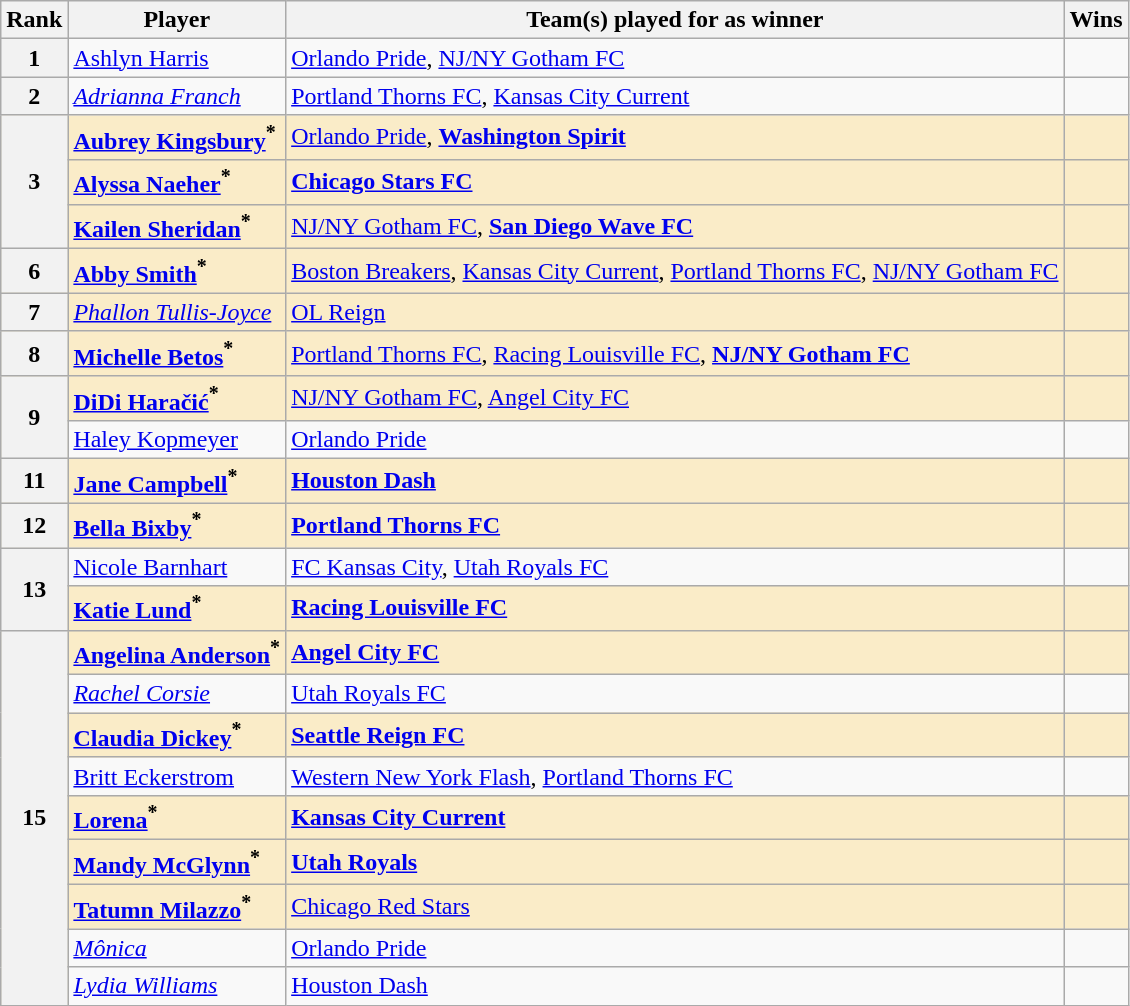<table class="wikitable">
<tr>
<th scope="col">Rank</th>
<th scope="col">Player</th>
<th scope="col">Team(s) played for as winner</th>
<th scope="col">Wins</th>
</tr>
<tr>
<th scope="row">1</th>
<td> <a href='#'>Ashlyn Harris</a></td>
<td><a href='#'>Orlando Pride</a>, <a href='#'>NJ/NY Gotham FC</a></td>
<td><strong></strong></td>
</tr>
<tr>
<th scope="row">2</th>
<td> <em><a href='#'>Adrianna Franch</a></em></td>
<td><a href='#'>Portland Thorns FC</a>, <a href='#'>Kansas City Current</a></td>
<td><strong></strong></td>
</tr>
<tr style="background:#faecc8;">
<th rowspan=3 scope="row">3</th>
<td> <strong><a href='#'>Aubrey Kingsbury</a><sup>*</sup></strong></td>
<td><a href='#'>Orlando Pride</a>, <strong><a href='#'>Washington Spirit</a></strong></td>
<td><strong></strong></td>
</tr>
<tr style="background:#faecc8;">
<td> <strong><a href='#'>Alyssa Naeher</a><sup>*</sup></strong></td>
<td><strong><a href='#'>Chicago Stars FC</a></strong></td>
<td><strong></strong></td>
</tr>
<tr style="background:#faecc8;">
<td> <strong><a href='#'>Kailen Sheridan</a><sup>*</sup></strong></td>
<td><a href='#'>NJ/NY Gotham FC</a>, <strong><a href='#'>San Diego Wave FC</a></strong></td>
<td><strong></strong></td>
</tr>
<tr style="background:#faecc8;">
<th rowspan=1 scope="row">6</th>
<td> <strong><a href='#'>Abby Smith</a><sup>*</sup></strong></td>
<td><a href='#'>Boston Breakers</a>, <a href='#'>Kansas City Current</a>, <a href='#'>Portland Thorns FC</a>, <a href='#'>NJ/NY Gotham FC</a></td>
<td><strong></strong></td>
</tr>
<tr style="background:#faecc8;">
<th rowspan=1 scope="row">7</th>
<td> <em><a href='#'>Phallon Tullis-Joyce</a></em></td>
<td><a href='#'>OL Reign</a></td>
<td><strong></strong></td>
</tr>
<tr style="background:#faecc8;">
<th scope="row">8</th>
<td> <strong><a href='#'>Michelle Betos</a><sup>*</sup></strong></td>
<td><a href='#'>Portland Thorns FC</a>, <a href='#'>Racing Louisville FC</a>, <strong><a href='#'>NJ/NY Gotham FC</a></strong></td>
<td><strong></strong></td>
</tr>
<tr style="background:#faecc8;">
<th rowspan=2 scope="row">9</th>
<td> <strong><a href='#'>DiDi Haračić</a><sup>*</sup></strong></td>
<td><a href='#'>NJ/NY Gotham FC</a>, <a href='#'>Angel City FC</a></td>
<td><strong></strong></td>
</tr>
<tr>
<td> <a href='#'>Haley Kopmeyer</a></td>
<td><a href='#'>Orlando Pride</a></td>
<td><strong></strong></td>
</tr>
<tr style="background:#faecc8;">
<th rowspan=1 scope="row">11</th>
<td> <strong><a href='#'>Jane Campbell</a><sup>*</sup></strong></td>
<td><strong><a href='#'>Houston Dash</a></strong></td>
<td><strong></strong></td>
</tr>
<tr style="background:#faecc8;">
<th scope="row">12</th>
<td> <strong><a href='#'>Bella Bixby</a><sup>*</sup></strong></td>
<td><strong><a href='#'>Portland Thorns FC</a></strong></td>
<td><strong></strong></td>
</tr>
<tr>
<th scope="row" rowspan=2>13</th>
<td> <a href='#'>Nicole Barnhart</a></td>
<td><a href='#'>FC Kansas City</a>, <a href='#'>Utah Royals FC</a></td>
<td><strong></strong></td>
</tr>
<tr style="background:#faecc8;">
<td> <strong><a href='#'>Katie Lund</a><sup>*</sup></strong></td>
<td><strong><a href='#'>Racing Louisville FC</a></strong></td>
<td><strong></strong></td>
</tr>
<tr style="background:#faecc8;">
<th rowspan=9 scope="row">15</th>
<td> <strong><a href='#'>Angelina Anderson</a><sup>*</sup></strong></td>
<td><strong><a href='#'>Angel City FC</a></strong></td>
<td><strong></strong></td>
</tr>
<tr>
<td> <em><a href='#'>Rachel Corsie</a></em></td>
<td><a href='#'>Utah Royals FC</a></td>
<td><strong></strong></td>
</tr>
<tr style="background:#faecc8;">
<td> <strong><a href='#'>Claudia Dickey</a><sup>*</sup></strong></td>
<td><strong><a href='#'>Seattle Reign FC</a></strong></td>
<td><strong></strong></td>
</tr>
<tr>
<td> <a href='#'>Britt Eckerstrom</a></td>
<td><a href='#'>Western New York Flash</a>, <a href='#'>Portland Thorns FC</a></td>
<td><strong></strong></td>
</tr>
<tr style="background:#faecc8;">
<td> <strong><a href='#'>Lorena</a><sup>*</sup></strong></td>
<td><strong><a href='#'>Kansas City Current</a></strong></td>
<td><strong></strong></td>
</tr>
<tr style="background:#faecc8;">
<td> <strong><a href='#'>Mandy McGlynn</a><sup>*</sup></strong></td>
<td><strong><a href='#'>Utah Royals</a></strong></td>
<td><strong></strong></td>
</tr>
<tr style="background:#faecc8;">
<td> <strong><a href='#'>Tatumn Milazzo</a><sup>*</sup></strong></td>
<td><a href='#'>Chicago Red Stars</a></td>
<td><strong></strong></td>
</tr>
<tr>
<td> <em><a href='#'>Mônica</a></em></td>
<td><a href='#'>Orlando Pride</a></td>
<td><strong></strong></td>
</tr>
<tr>
<td> <em><a href='#'>Lydia Williams</a></em></td>
<td><a href='#'>Houston Dash</a></td>
<td><strong></strong></td>
</tr>
</table>
